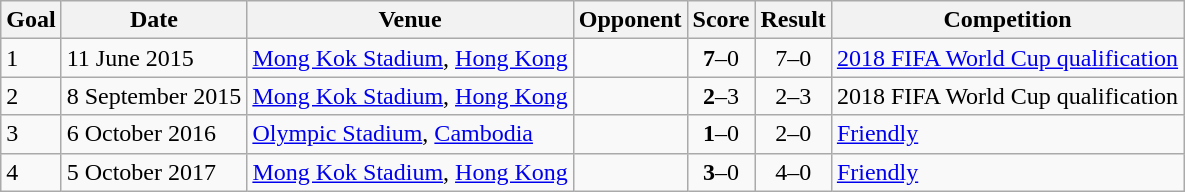<table class="wikitable plainrowheaders sortable">
<tr>
<th>Goal</th>
<th>Date</th>
<th>Venue</th>
<th>Opponent</th>
<th>Score</th>
<th>Result</th>
<th>Competition</th>
</tr>
<tr>
<td>1</td>
<td>11 June 2015</td>
<td><a href='#'>Mong Kok Stadium</a>, <a href='#'>Hong Kong</a></td>
<td></td>
<td align=center><strong>7</strong>–0</td>
<td align=center>7–0</td>
<td><a href='#'>2018 FIFA World Cup qualification</a></td>
</tr>
<tr>
<td>2</td>
<td>8 September 2015</td>
<td><a href='#'>Mong Kok Stadium</a>, <a href='#'>Hong Kong</a></td>
<td></td>
<td align=center><strong>2</strong>–3</td>
<td align=center>2–3</td>
<td>2018 FIFA World Cup qualification</td>
</tr>
<tr>
<td>3</td>
<td>6 October 2016</td>
<td><a href='#'>Olympic Stadium</a>, <a href='#'>Cambodia</a></td>
<td></td>
<td align=center><strong>1</strong>–0</td>
<td align=center>2–0</td>
<td><a href='#'>Friendly</a></td>
</tr>
<tr>
<td>4</td>
<td>5 October 2017</td>
<td><a href='#'>Mong Kok Stadium</a>, <a href='#'>Hong Kong</a></td>
<td></td>
<td align=center><strong>3</strong>–0</td>
<td align=center>4–0</td>
<td><a href='#'>Friendly</a></td>
</tr>
</table>
